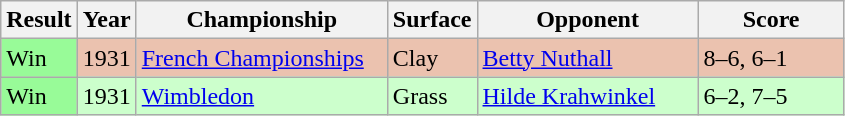<table class="sortable wikitable">
<tr>
<th style="width:40px">Result</th>
<th style="width:30px">Year</th>
<th style="width:160px">Championship</th>
<th style="width:50px">Surface</th>
<th style="width:140px">Opponent</th>
<th style="width:90px" class="unsortable">Score</th>
</tr>
<tr style="background:#ebc2af;">
<td style="background:#98fb98;">Win</td>
<td>1931</td>
<td><a href='#'>French Championships</a></td>
<td>Clay</td>
<td> <a href='#'>Betty Nuthall</a></td>
<td>8–6, 6–1</td>
</tr>
<tr style="background:#cfc;">
<td style="background:#98fb98;">Win</td>
<td>1931</td>
<td><a href='#'>Wimbledon</a></td>
<td>Grass</td>
<td> <a href='#'>Hilde Krahwinkel</a></td>
<td>6–2, 7–5</td>
</tr>
</table>
